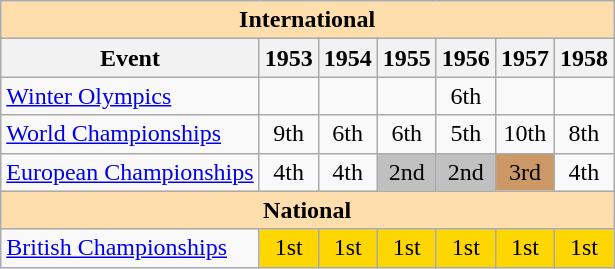<table class="wikitable" style="text-align:center">
<tr>
<th style="background-color: #ffdead; " colspan=7 align=center>International</th>
</tr>
<tr>
<th>Event</th>
<th>1953</th>
<th>1954</th>
<th>1955</th>
<th>1956</th>
<th>1957</th>
<th>1958</th>
</tr>
<tr>
<td align=left><a href='#'>Winter Olympics</a></td>
<td></td>
<td></td>
<td></td>
<td>6th</td>
<td></td>
<td></td>
</tr>
<tr>
<td align=left><a href='#'>World Championships</a></td>
<td>9th</td>
<td>6th</td>
<td>6th</td>
<td>5th</td>
<td>10th</td>
<td>8th</td>
</tr>
<tr>
<td align=left><a href='#'>European Championships</a></td>
<td>4th</td>
<td>4th</td>
<td bgcolor=silver>2nd</td>
<td bgcolor=silver>2nd</td>
<td bgcolor=cc9966>3rd</td>
<td>4th</td>
</tr>
<tr>
<th style="background-color: #ffdead; " colspan=7 align=center>National</th>
</tr>
<tr>
<td align=left><a href='#'>British Championships</a></td>
<td bgcolor=gold>1st</td>
<td bgcolor=gold>1st</td>
<td bgcolor=gold>1st</td>
<td bgcolor=gold>1st</td>
<td bgcolor=gold>1st</td>
<td bgcolor=gold>1st</td>
</tr>
</table>
